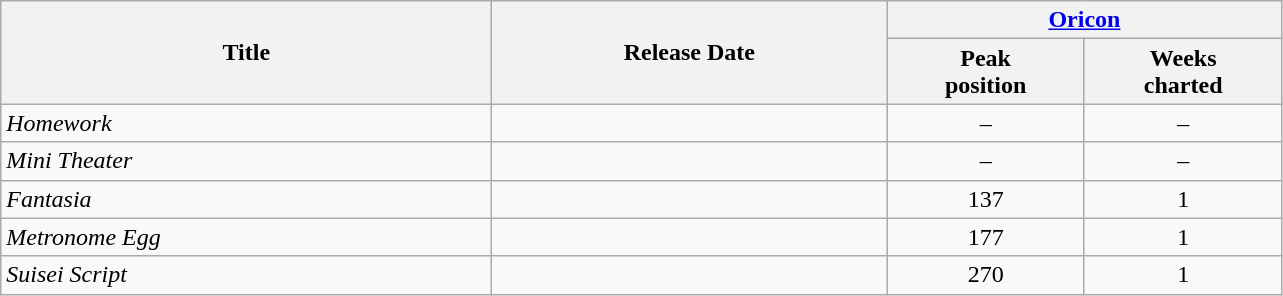<table class="wikitable plainrowheaders" style="text-align:center">
<tr>
<th rowspan=2;  style="width:20em;">Title</th>
<th rowspan=2; style="width:16em;">Release Date</th>
<th colspan=2; style="width:16em;"><a href='#'>Oricon</a><br></th>
</tr>
<tr>
<th style="width:6em;">Peak<br>position</th>
<th style="width:6em;">Weeks<br> charted</th>
</tr>
<tr>
<td align=left><em>Homework</em></td>
<td></td>
<td>–</td>
<td>–</td>
</tr>
<tr>
<td align=left><em>Mini Theater</em></td>
<td></td>
<td>–</td>
<td>–</td>
</tr>
<tr>
<td align=left><em>Fantasia</em></td>
<td></td>
<td>137</td>
<td>1</td>
</tr>
<tr>
<td align=left><em>Metronome Egg</em></td>
<td></td>
<td>177</td>
<td>1</td>
</tr>
<tr>
<td align=left><em>Suisei Script</em></td>
<td></td>
<td>270</td>
<td>1</td>
</tr>
</table>
